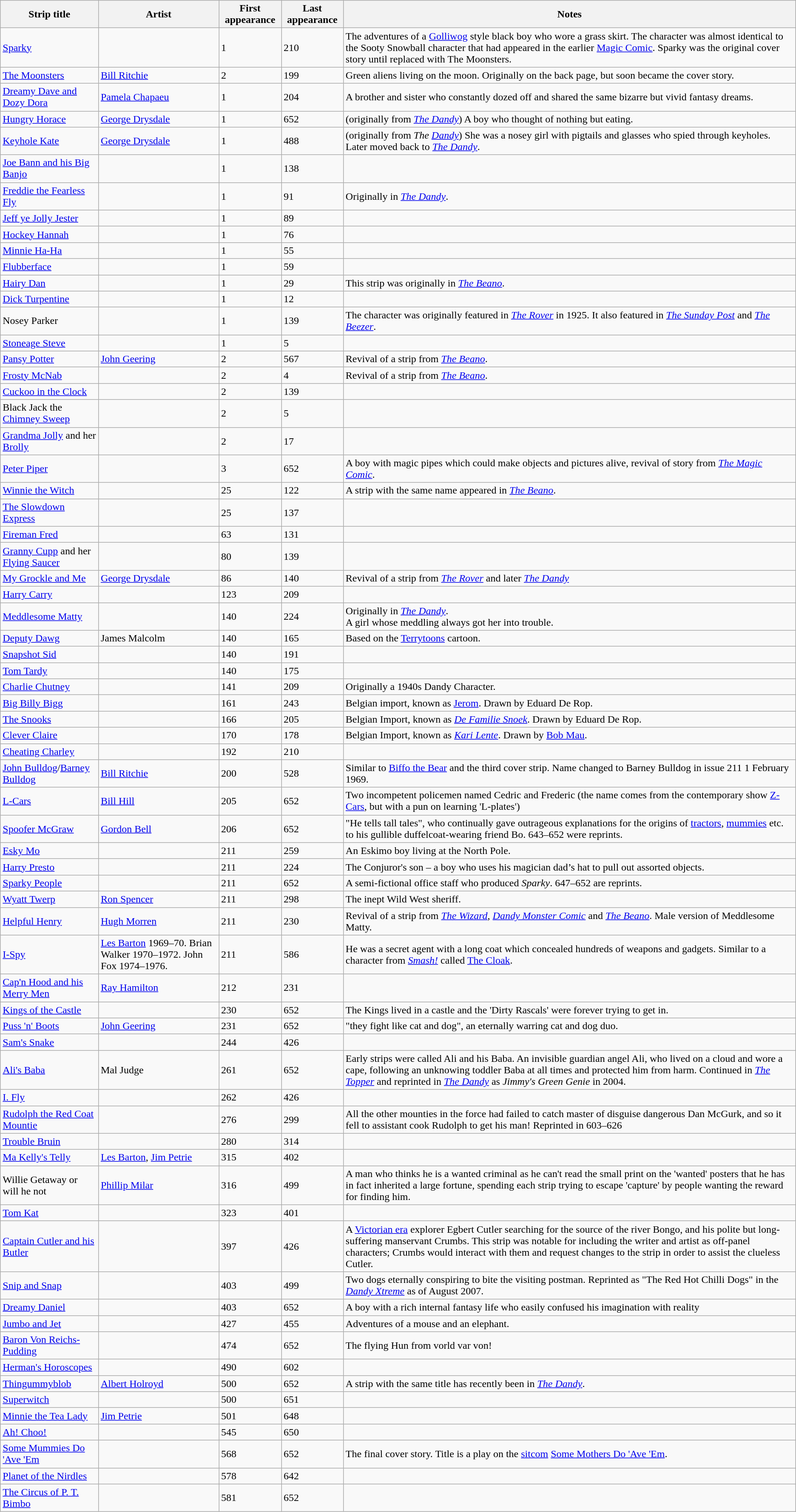<table class="wikitable sortable">
<tr>
<th>Strip title</th>
<th>Artist</th>
<th>First appearance</th>
<th>Last appearance</th>
<th>Notes</th>
</tr>
<tr>
<td><a href='#'>Sparky</a></td>
<td></td>
<td>1</td>
<td>210</td>
<td>The adventures of a <a href='#'>Golliwog</a> style black boy who wore a grass skirt. The character was almost identical to the Sooty Snowball character that had appeared in the earlier <a href='#'>Magic Comic</a>. Sparky was the original cover story until replaced with The Moonsters.</td>
</tr>
<tr>
<td><a href='#'>The Moonsters</a></td>
<td><a href='#'>Bill Ritchie</a></td>
<td>2</td>
<td>199</td>
<td>Green aliens living on the moon. Originally on the back page, but soon became the cover story.</td>
</tr>
<tr>
<td><a href='#'>Dreamy Dave and Dozy Dora</a></td>
<td><a href='#'>Pamela Chapaeu</a></td>
<td>1</td>
<td>204</td>
<td>A brother and sister who constantly dozed off and shared the same bizarre but vivid fantasy dreams.</td>
</tr>
<tr>
<td><a href='#'>Hungry Horace</a></td>
<td><a href='#'>George Drysdale</a></td>
<td>1</td>
<td>652</td>
<td>(originally from <em><a href='#'>The Dandy</a></em>) A boy who thought of nothing but eating.</td>
</tr>
<tr>
<td><a href='#'>Keyhole Kate</a></td>
<td><a href='#'>George Drysdale</a></td>
<td>1</td>
<td>488</td>
<td>(originally from <em>The <a href='#'>Dandy</a></em>) She was a nosey girl with pigtails and glasses who spied through keyholes. Later moved back to <em><a href='#'>The Dandy</a></em>.</td>
</tr>
<tr>
<td><a href='#'>Joe Bann and his Big Banjo</a></td>
<td></td>
<td>1</td>
<td>138</td>
<td></td>
</tr>
<tr>
<td><a href='#'>Freddie the Fearless Fly</a></td>
<td></td>
<td>1</td>
<td>91</td>
<td>Originally in <em><a href='#'>The Dandy</a></em>.</td>
</tr>
<tr>
<td><a href='#'>Jeff ye Jolly Jester</a></td>
<td></td>
<td>1</td>
<td>89</td>
<td></td>
</tr>
<tr>
<td><a href='#'>Hockey Hannah</a></td>
<td></td>
<td>1</td>
<td>76</td>
<td></td>
</tr>
<tr>
<td><a href='#'>Minnie Ha-Ha</a></td>
<td></td>
<td>1</td>
<td>55</td>
<td></td>
</tr>
<tr>
<td><a href='#'>Flubberface</a></td>
<td></td>
<td>1</td>
<td>59</td>
<td></td>
</tr>
<tr>
<td><a href='#'>Hairy Dan</a></td>
<td></td>
<td>1</td>
<td>29</td>
<td>This strip was originally in <em><a href='#'>The Beano</a></em>.</td>
</tr>
<tr>
<td><a href='#'>Dick Turpentine</a></td>
<td></td>
<td>1</td>
<td>12</td>
<td></td>
</tr>
<tr>
<td>Nosey Parker</td>
<td></td>
<td>1</td>
<td>139</td>
<td>The character was originally featured in <em><a href='#'>The Rover</a></em> in 1925. It also featured in <em><a href='#'>The Sunday Post</a></em> and <em><a href='#'>The Beezer</a></em>.</td>
</tr>
<tr>
<td><a href='#'>Stoneage Steve</a></td>
<td></td>
<td>1</td>
<td>5</td>
<td></td>
</tr>
<tr>
<td><a href='#'>Pansy Potter</a></td>
<td><a href='#'>John Geering</a></td>
<td>2</td>
<td>567</td>
<td>Revival of a strip from <em><a href='#'>The Beano</a></em>.</td>
</tr>
<tr>
<td><a href='#'>Frosty McNab</a></td>
<td></td>
<td>2</td>
<td>4</td>
<td>Revival of a strip from <em><a href='#'>The Beano</a></em>.</td>
</tr>
<tr>
<td><a href='#'>Cuckoo in the Clock</a></td>
<td></td>
<td>2</td>
<td>139</td>
<td></td>
</tr>
<tr>
<td>Black Jack the <a href='#'>Chimney Sweep</a></td>
<td></td>
<td>2</td>
<td>5</td>
<td></td>
</tr>
<tr>
<td><a href='#'>Grandma Jolly</a> and her <a href='#'>Brolly</a></td>
<td></td>
<td>2</td>
<td>17</td>
<td></td>
</tr>
<tr>
<td><a href='#'>Peter Piper</a></td>
<td></td>
<td>3</td>
<td>652</td>
<td>A boy with magic pipes which could make objects and pictures alive, revival of story from <em><a href='#'>The Magic Comic</a></em>.</td>
</tr>
<tr>
<td><a href='#'>Winnie the Witch</a></td>
<td></td>
<td>25</td>
<td>122</td>
<td>A strip with the same name appeared in <em><a href='#'>The Beano</a></em>.</td>
</tr>
<tr>
<td><a href='#'>The Slowdown Express</a></td>
<td></td>
<td>25</td>
<td>137</td>
<td></td>
</tr>
<tr>
<td><a href='#'>Fireman Fred</a></td>
<td></td>
<td>63</td>
<td>131</td>
<td></td>
</tr>
<tr>
<td><a href='#'>Granny Cupp</a> and her <a href='#'>Flying Saucer</a></td>
<td></td>
<td>80</td>
<td>139</td>
<td></td>
</tr>
<tr>
<td><a href='#'>My Grockle and Me</a></td>
<td><a href='#'>George Drysdale</a></td>
<td>86</td>
<td>140</td>
<td>Revival of a strip from <em><a href='#'>The Rover</a></em> and later <em><a href='#'>The Dandy</a></em></td>
</tr>
<tr>
<td><a href='#'>Harry Carry</a></td>
<td></td>
<td>123</td>
<td>209</td>
<td></td>
</tr>
<tr>
<td><a href='#'>Meddlesome Matty</a></td>
<td></td>
<td>140</td>
<td>224</td>
<td>Originally in <em><a href='#'>The Dandy</a></em>.<br>A girl whose meddling always got her into trouble.</td>
</tr>
<tr>
<td><a href='#'>Deputy Dawg</a></td>
<td>James Malcolm</td>
<td>140</td>
<td>165</td>
<td>Based on the <a href='#'>Terrytoons</a> cartoon.</td>
</tr>
<tr>
<td><a href='#'>Snapshot Sid</a></td>
<td></td>
<td>140</td>
<td>191</td>
<td></td>
</tr>
<tr>
<td><a href='#'>Tom Tardy</a></td>
<td></td>
<td>140</td>
<td>175</td>
<td></td>
</tr>
<tr>
<td><a href='#'>Charlie Chutney</a></td>
<td></td>
<td>141</td>
<td>209</td>
<td>Originally a 1940s Dandy Character.</td>
</tr>
<tr>
<td><a href='#'>Big Billy Bigg</a></td>
<td></td>
<td>161</td>
<td>243</td>
<td>Belgian import, known as <a href='#'>Jerom</a>. Drawn by Eduard De Rop.</td>
</tr>
<tr>
<td><a href='#'>The Snooks</a></td>
<td></td>
<td>166</td>
<td>205</td>
<td>Belgian Import, known as <em><a href='#'>De Familie Snoek</a></em>. Drawn by Eduard De Rop.</td>
</tr>
<tr>
<td><a href='#'>Clever Claire</a></td>
<td></td>
<td>170</td>
<td>178</td>
<td>Belgian Import, known as <em><a href='#'>Kari Lente</a></em>. Drawn by <a href='#'>Bob Mau</a>.</td>
</tr>
<tr>
<td><a href='#'>Cheating Charley</a></td>
<td></td>
<td>192</td>
<td>210</td>
<td></td>
</tr>
<tr>
<td><a href='#'>John Bulldog</a>/<a href='#'>Barney Bulldog</a></td>
<td><a href='#'>Bill Ritchie</a></td>
<td>200</td>
<td>528</td>
<td>Similar to <a href='#'>Biffo the Bear</a> and the third cover strip. Name changed to Barney Bulldog in issue 211 1 February 1969.</td>
</tr>
<tr>
<td><a href='#'>L-Cars</a></td>
<td><a href='#'>Bill Hill</a></td>
<td>205</td>
<td>652</td>
<td>Two incompetent policemen named Cedric and Frederic (the name comes from the contemporary show <a href='#'>Z-Cars</a>, but with a pun on learning 'L-plates')</td>
</tr>
<tr>
<td><a href='#'>Spoofer McGraw</a></td>
<td><a href='#'>Gordon Bell</a></td>
<td>206</td>
<td>652</td>
<td>"He tells tall tales", who continually gave outrageous explanations for the origins of <a href='#'>tractors</a>, <a href='#'>mummies</a> etc. to his gullible duffelcoat-wearing friend Bo. 643–652 were reprints.</td>
</tr>
<tr>
<td><a href='#'>Esky Mo</a></td>
<td></td>
<td>211</td>
<td>259</td>
<td>An Eskimo boy living at the North Pole.</td>
</tr>
<tr>
<td><a href='#'>Harry Presto</a></td>
<td></td>
<td>211</td>
<td>224</td>
<td>The Conjuror's son – a boy who uses his magician dad’s hat to pull out assorted objects.</td>
</tr>
<tr>
<td><a href='#'>Sparky People</a></td>
<td></td>
<td>211</td>
<td>652</td>
<td>A semi-fictional office staff who produced <em>Sparky</em>. 647–652 are reprints.</td>
</tr>
<tr>
<td><a href='#'>Wyatt Twerp</a></td>
<td><a href='#'>Ron Spencer</a></td>
<td>211</td>
<td>298</td>
<td>The inept Wild West sheriff.</td>
</tr>
<tr>
<td><a href='#'>Helpful Henry</a></td>
<td><a href='#'>Hugh Morren</a></td>
<td>211</td>
<td>230</td>
<td>Revival of a strip from <em><a href='#'>The Wizard</a></em>, <em><a href='#'>Dandy Monster Comic</a></em> and <em><a href='#'>The Beano</a></em>. Male version of Meddlesome Matty.</td>
</tr>
<tr>
<td><a href='#'>I-Spy</a></td>
<td><a href='#'>Les Barton</a> 1969–70. Brian Walker 1970–1972. John Fox 1974–1976.</td>
<td>211</td>
<td>586</td>
<td>He was a secret agent with a long coat which concealed hundreds of weapons and gadgets. Similar to a character from <em><a href='#'>Smash!</a></em> called <a href='#'>The Cloak</a>.</td>
</tr>
<tr>
<td><a href='#'>Cap'n Hood and his Merry Men</a></td>
<td><a href='#'>Ray Hamilton</a></td>
<td>212</td>
<td>231</td>
<td></td>
</tr>
<tr>
<td><a href='#'>Kings of the Castle</a></td>
<td></td>
<td>230</td>
<td>652</td>
<td>The Kings lived in a castle and the 'Dirty Rascals' were forever trying to get in.</td>
</tr>
<tr>
<td><a href='#'>Puss 'n' Boots</a></td>
<td><a href='#'>John Geering</a></td>
<td>231</td>
<td>652</td>
<td>"they fight like cat and dog", an eternally warring cat and dog duo.</td>
</tr>
<tr>
<td><a href='#'>Sam's Snake</a></td>
<td></td>
<td>244</td>
<td>426</td>
<td></td>
</tr>
<tr>
<td><a href='#'>Ali's Baba</a></td>
<td>Mal Judge</td>
<td>261</td>
<td>652</td>
<td>Early strips were called Ali and his Baba. An invisible guardian angel Ali, who lived on a cloud and wore a cape, following an unknowing toddler Baba at all times and protected him from harm. Continued in <em><a href='#'>The Topper</a></em> and reprinted in <em><a href='#'>The Dandy</a></em> as <em>Jimmy's Green Genie</em> in 2004.</td>
</tr>
<tr>
<td><a href='#'>I. Fly</a></td>
<td></td>
<td>262</td>
<td>426</td>
<td></td>
</tr>
<tr>
<td><a href='#'>Rudolph the Red Coat Mountie</a></td>
<td></td>
<td>276</td>
<td>299</td>
<td>All the other mounties in the force had failed to catch master of disguise dangerous Dan McGurk, and so it fell to assistant cook Rudolph to get his man! Reprinted in 603–626</td>
</tr>
<tr>
<td><a href='#'>Trouble Bruin</a></td>
<td></td>
<td>280</td>
<td>314</td>
<td></td>
</tr>
<tr>
<td><a href='#'>Ma Kelly's Telly</a></td>
<td><a href='#'>Les Barton</a>, <a href='#'>Jim Petrie</a></td>
<td>315</td>
<td>402</td>
<td></td>
</tr>
<tr>
<td>Willie Getaway or will he not</td>
<td><a href='#'>Phillip Milar</a></td>
<td>316</td>
<td>499</td>
<td>A man who thinks he is a wanted criminal as he can't read the small print on the 'wanted' posters that he has in fact inherited a large fortune, spending each strip trying to escape 'capture' by people wanting the reward for finding him.</td>
</tr>
<tr>
<td><a href='#'>Tom Kat</a></td>
<td></td>
<td>323</td>
<td>401</td>
<td></td>
</tr>
<tr>
<td><a href='#'>Captain Cutler and his Butler</a></td>
<td></td>
<td>397</td>
<td>426</td>
<td>A <a href='#'>Victorian era</a> explorer Egbert Cutler searching for the source of the river Bongo, and his polite but long-suffering manservant Crumbs. This strip was notable for including the writer and artist as off-panel characters; Crumbs would interact with them and request changes to the strip in order to assist the clueless Cutler.</td>
</tr>
<tr>
<td><a href='#'>Snip and Snap</a></td>
<td></td>
<td>403</td>
<td>499</td>
<td>Two dogs eternally conspiring to bite the visiting postman. Reprinted as "The Red Hot Chilli Dogs" in the <em><a href='#'>Dandy Xtreme</a></em> as of August 2007.</td>
</tr>
<tr>
<td><a href='#'>Dreamy Daniel</a></td>
<td></td>
<td>403</td>
<td>652</td>
<td>A boy with a rich internal fantasy life who easily confused his imagination with reality</td>
</tr>
<tr>
<td><a href='#'>Jumbo and Jet</a></td>
<td></td>
<td>427</td>
<td>455</td>
<td>Adventures of a mouse and an elephant.</td>
</tr>
<tr>
<td><a href='#'>Baron Von Reichs-Pudding</a></td>
<td></td>
<td>474</td>
<td>652</td>
<td>The flying Hun from vorld var von!</td>
</tr>
<tr>
<td><a href='#'>Herman's Horoscopes</a></td>
<td></td>
<td>490</td>
<td>602</td>
<td></td>
</tr>
<tr>
<td><a href='#'>Thingummyblob</a></td>
<td><a href='#'>Albert Holroyd</a></td>
<td>500</td>
<td>652</td>
<td>A strip with the same title has recently been in <em><a href='#'>The Dandy</a></em>.</td>
</tr>
<tr>
<td><a href='#'>Superwitch</a></td>
<td></td>
<td>500</td>
<td>651</td>
<td></td>
</tr>
<tr>
<td><a href='#'>Minnie the Tea Lady</a></td>
<td><a href='#'>Jim Petrie</a></td>
<td>501</td>
<td>648</td>
<td></td>
</tr>
<tr>
<td><a href='#'>Ah! Choo!</a></td>
<td></td>
<td>545</td>
<td>650</td>
<td></td>
</tr>
<tr>
<td><a href='#'>Some Mummies Do 'Ave 'Em</a></td>
<td></td>
<td>568</td>
<td>652</td>
<td>The final cover story. Title is a play on the <a href='#'>sitcom</a> <a href='#'>Some Mothers Do 'Ave 'Em</a>.</td>
</tr>
<tr>
<td><a href='#'>Planet of the Nirdles</a></td>
<td></td>
<td>578</td>
<td>642</td>
<td></td>
</tr>
<tr>
<td><a href='#'>The Circus of P. T. Bimbo</a></td>
<td></td>
<td>581</td>
<td>652</td>
<td></td>
</tr>
</table>
